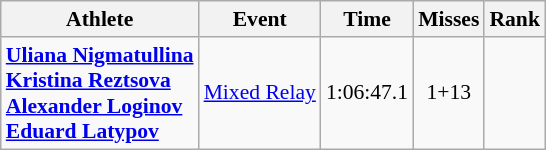<table class="wikitable" style="font-size:90%;text-align:center;">
<tr>
<th>Athlete</th>
<th>Event</th>
<th>Time</th>
<th>Misses</th>
<th>Rank</th>
</tr>
<tr>
<td align=left><strong><a href='#'>Uliana Nigmatullina</a><br><a href='#'>Kristina Reztsova</a><br><a href='#'>Alexander Loginov</a><br><a href='#'>Eduard Latypov</a></strong></td>
<td align=left><a href='#'>Mixed Relay</a></td>
<td>1:06:47.1</td>
<td>1+13</td>
<td></td>
</tr>
</table>
